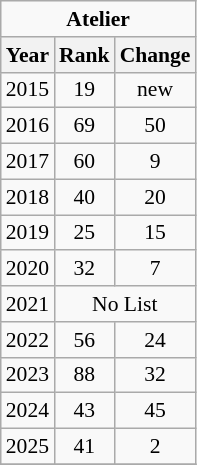<table class="wikitable" style="font-size: 90%; text-align: center;">
<tr>
<td colspan="3"><strong>Atelier</strong></td>
</tr>
<tr>
<th>Year</th>
<th>Rank</th>
<th>Change</th>
</tr>
<tr>
<td>2015</td>
<td>19</td>
<td>new</td>
</tr>
<tr>
<td>2016</td>
<td>69</td>
<td> 50</td>
</tr>
<tr>
<td>2017</td>
<td>60</td>
<td> 9</td>
</tr>
<tr>
<td>2018</td>
<td>40</td>
<td> 20</td>
</tr>
<tr>
<td>2019</td>
<td>25</td>
<td> 15</td>
</tr>
<tr>
<td>2020</td>
<td>32</td>
<td> 7</td>
</tr>
<tr>
<td>2021</td>
<td colspan="2">No List</td>
</tr>
<tr>
<td>2022</td>
<td>56</td>
<td> 24</td>
</tr>
<tr>
<td>2023</td>
<td>88</td>
<td> 32</td>
</tr>
<tr>
<td>2024</td>
<td>43</td>
<td> 45</td>
</tr>
<tr>
<td>2025</td>
<td>41</td>
<td> 2</td>
</tr>
<tr>
</tr>
</table>
